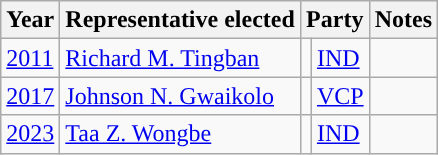<table class="wikitable">
<tr>
<th>Year</th>
<th>Representative elected</th>
<th colspan=2>Party</th>
<th>Notes</th>
</tr>
<tr>
<td><a href='#'>2011</a></td>
<td><a href='#'>Richard M. Tingban</a></td>
<td></td>
<td><a href='#'>IND</a></td>
<td></td>
</tr>
<tr>
<td><a href='#'>2017</a></td>
<td><a href='#'>Johnson N. Gwaikolo</a></td>
<td></td>
<td><a href='#'>VCP</a></td>
<td></td>
</tr>
<tr>
<td><a href='#'>2023</a></td>
<td><a href='#'>Taa Z. Wongbe</a></td>
<td></td>
<td><a href='#'>IND</a></td>
<td></td>
</tr>
</table>
